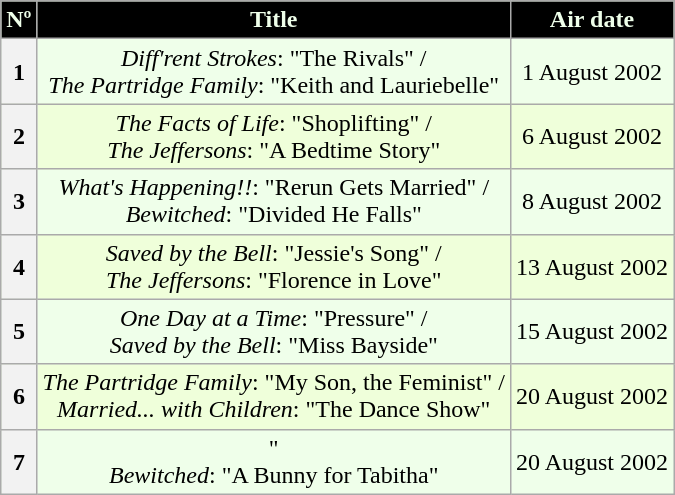<table class="wikitable" style="text-align:center; background:#EFFFEA">
<tr style="color:#EFFFEA">
<th style="background:#000000">Nº</th>
<th style="background:#000000">Title</th>
<th style="background:#000000">Air date</th>
</tr>
<tr>
<th>1</th>
<td><em>Diff'rent Strokes</em>: "The Rivals" /<br> <em>The Partridge Family</em>: "Keith and Lauriebelle"</td>
<td>1 August 2002</td>
</tr>
<tr bgcolor="EFFFDA">
<th>2</th>
<td><em>The Facts of Life</em>: "Shoplifting" /<br> <em>The Jeffersons</em>: "A Bedtime Story"</td>
<td>6 August 2002</td>
</tr>
<tr>
<th>3</th>
<td><em>What's Happening!!</em>: "Rerun Gets Married" /<br> <em>Bewitched</em>: "Divided He Falls"</td>
<td>8 August 2002</td>
</tr>
<tr bgcolor="EFFFDA">
<th>4</th>
<td><em>Saved by the Bell</em>: "Jessie's Song" /<br> <em>The Jeffersons</em>: "Florence in Love"</td>
<td>13 August 2002</td>
</tr>
<tr>
<th>5</th>
<td><em>One Day at a Time</em>: "Pressure" /<br> <em>Saved by the Bell</em>: "Miss Bayside"</td>
<td>15 August 2002</td>
</tr>
<tr bgcolor="EFFFDA">
<th>6</th>
<td><em>The Partridge Family</em>: "My Son, the Feminist" /<br> <em>Married... with Children</em>: "The Dance Show"</td>
<td>20 August 2002</td>
</tr>
<tr>
<th>7</th>
<td>"<br> <em>Bewitched</em>: "A Bunny for Tabitha"</td>
<td>20 August 2002</td>
</tr>
</table>
